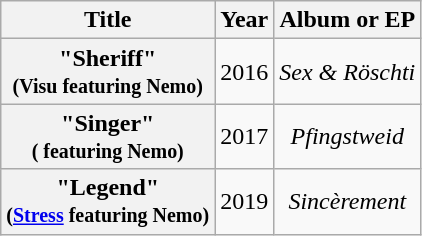<table class="wikitable plainrowheaders" style="text-align:center;">
<tr>
<th scope="col">Title</th>
<th scope="col">Year</th>
<th scope="col">Album or EP</th>
</tr>
<tr>
<th scope="row">"Sheriff"<br><small>(Visu featuring Nemo)</small></th>
<td>2016</td>
<td><em>Sex & Röschti</em></td>
</tr>
<tr>
<th scope="row">"Singer"<br><small>( featuring Nemo)</small></th>
<td>2017</td>
<td><em>Pfingstweid</em></td>
</tr>
<tr>
<th scope="row">"Legend"<br><small>(<a href='#'>Stress</a> featuring Nemo)</small></th>
<td>2019</td>
<td><em>Sincèrement</em></td>
</tr>
</table>
